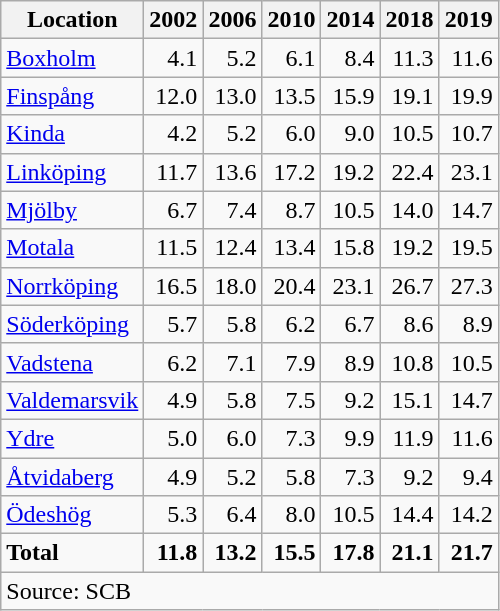<table class="wikitable sortable" style=text-align:right>
<tr>
<th>Location</th>
<th>2002</th>
<th>2006</th>
<th>2010</th>
<th>2014</th>
<th>2018</th>
<th>2019</th>
</tr>
<tr>
<td align=left><a href='#'>Boxholm</a></td>
<td>4.1</td>
<td>5.2</td>
<td>6.1</td>
<td>8.4</td>
<td>11.3</td>
<td>11.6</td>
</tr>
<tr>
<td align=left><a href='#'>Finspång</a></td>
<td>12.0</td>
<td>13.0</td>
<td>13.5</td>
<td>15.9</td>
<td>19.1</td>
<td>19.9</td>
</tr>
<tr>
<td align=left><a href='#'>Kinda</a></td>
<td>4.2</td>
<td>5.2</td>
<td>6.0</td>
<td>9.0</td>
<td>10.5</td>
<td>10.7</td>
</tr>
<tr>
<td align=left><a href='#'>Linköping</a></td>
<td>11.7</td>
<td>13.6</td>
<td>17.2</td>
<td>19.2</td>
<td>22.4</td>
<td>23.1</td>
</tr>
<tr>
<td align=left><a href='#'>Mjölby</a></td>
<td>6.7</td>
<td>7.4</td>
<td>8.7</td>
<td>10.5</td>
<td>14.0</td>
<td>14.7</td>
</tr>
<tr>
<td align=left><a href='#'>Motala</a></td>
<td>11.5</td>
<td>12.4</td>
<td>13.4</td>
<td>15.8</td>
<td>19.2</td>
<td>19.5</td>
</tr>
<tr>
<td align=left><a href='#'>Norrköping</a></td>
<td>16.5</td>
<td>18.0</td>
<td>20.4</td>
<td>23.1</td>
<td>26.7</td>
<td>27.3</td>
</tr>
<tr>
<td align=left><a href='#'>Söderköping</a></td>
<td>5.7</td>
<td>5.8</td>
<td>6.2</td>
<td>6.7</td>
<td>8.6</td>
<td>8.9</td>
</tr>
<tr>
<td align=left><a href='#'>Vadstena</a></td>
<td>6.2</td>
<td>7.1</td>
<td>7.9</td>
<td>8.9</td>
<td>10.8</td>
<td>10.5</td>
</tr>
<tr>
<td align=left><a href='#'>Valdemarsvik</a></td>
<td>4.9</td>
<td>5.8</td>
<td>7.5</td>
<td>9.2</td>
<td>15.1</td>
<td>14.7</td>
</tr>
<tr>
<td align=left><a href='#'>Ydre</a></td>
<td>5.0</td>
<td>6.0</td>
<td>7.3</td>
<td>9.9</td>
<td>11.9</td>
<td>11.6</td>
</tr>
<tr>
<td align=left><a href='#'>Åtvidaberg</a></td>
<td>4.9</td>
<td>5.2</td>
<td>5.8</td>
<td>7.3</td>
<td>9.2</td>
<td>9.4</td>
</tr>
<tr>
<td align=left><a href='#'>Ödeshög</a></td>
<td>5.3</td>
<td>6.4</td>
<td>8.0</td>
<td>10.5</td>
<td>14.4</td>
<td>14.2</td>
</tr>
<tr>
<td align=left><strong>Total</strong></td>
<td><strong>11.8</strong></td>
<td><strong>13.2</strong></td>
<td><strong>15.5</strong></td>
<td><strong>17.8</strong></td>
<td><strong>21.1</strong></td>
<td><strong>21.7</strong></td>
</tr>
<tr>
<td align=left colspan=7>Source: SCB </td>
</tr>
</table>
